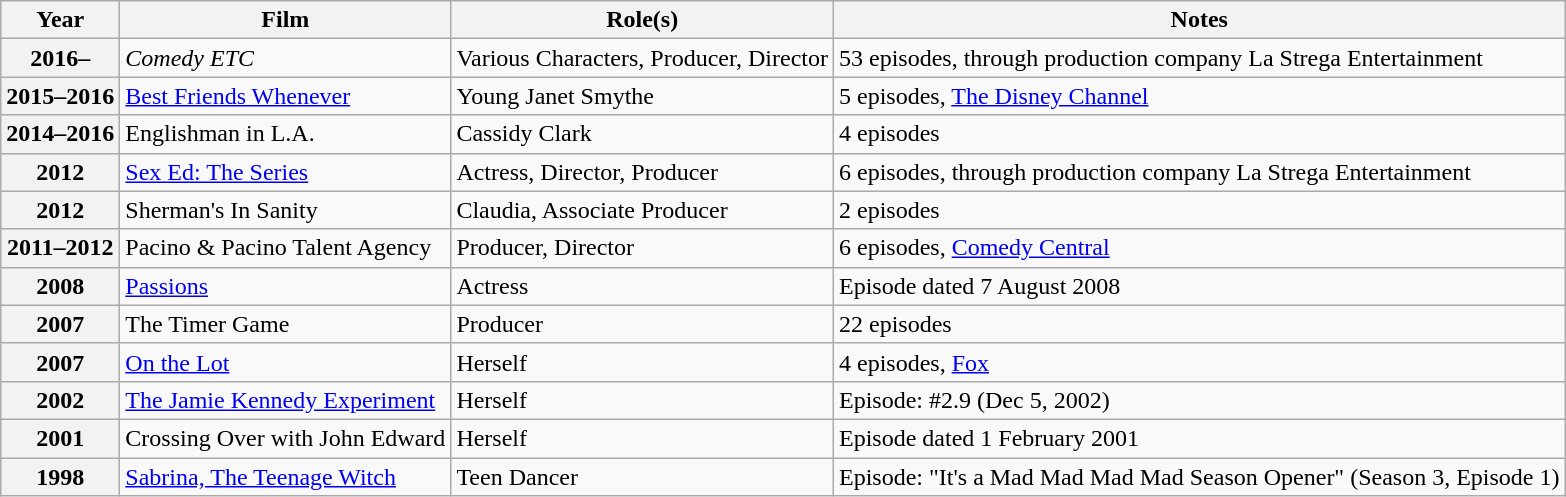<table class="wikitable plainrowheaders sortable">
<tr>
<th scope="row" ! scope="col">Year</th>
<th scope="col">Film</th>
<th scope="col">Role(s)</th>
<th scope="col" ! class="unsortable">Notes</th>
</tr>
<tr>
<th scope="row">2016–</th>
<td><em>Comedy ETC</em></td>
<td>Various Characters, Producer, Director</td>
<td>53 episodes, through production company La Strega Entertainment</td>
</tr>
<tr>
<th scope="row">2015–2016</th>
<td><a href='#'>Best Friends Whenever</a></td>
<td>Young Janet Smythe</td>
<td>5 episodes, <a href='#'>The Disney Channel</a></td>
</tr>
<tr>
<th scope="row">2014–2016</th>
<td>Englishman in L.A.</td>
<td>Cassidy Clark</td>
<td>4 episodes</td>
</tr>
<tr>
<th scope="row">2012</th>
<td><a href='#'>Sex Ed: The Series</a></td>
<td>Actress, Director, Producer</td>
<td>6 episodes, through production company La Strega Entertainment</td>
</tr>
<tr>
<th scope="row">2012</th>
<td>Sherman's In Sanity</td>
<td>Claudia, Associate Producer</td>
<td>2 episodes</td>
</tr>
<tr>
<th scope="row">2011–2012</th>
<td>Pacino & Pacino Talent Agency</td>
<td>Producer, Director</td>
<td>6 episodes, <a href='#'>Comedy Central</a></td>
</tr>
<tr>
<th scope="row">2008</th>
<td><a href='#'>Passions</a></td>
<td>Actress</td>
<td>Episode dated 7 August 2008</td>
</tr>
<tr>
<th scope="row">2007</th>
<td>The Timer Game</td>
<td>Producer</td>
<td>22 episodes</td>
</tr>
<tr>
<th scope="row">2007</th>
<td><a href='#'>On the Lot</a></td>
<td>Herself</td>
<td>4 episodes, <a href='#'>Fox</a></td>
</tr>
<tr>
<th scope="row">2002</th>
<td><a href='#'>The Jamie Kennedy Experiment</a></td>
<td>Herself</td>
<td>Episode: #2.9 (Dec 5, 2002)</td>
</tr>
<tr>
<th scope="row">2001</th>
<td>Crossing Over with John Edward</td>
<td>Herself</td>
<td>Episode dated 1 February 2001</td>
</tr>
<tr>
<th scope="row">1998</th>
<td><a href='#'>Sabrina, The Teenage Witch</a></td>
<td>Teen Dancer</td>
<td>Episode: "It's a Mad Mad Mad Mad Season Opener" (Season 3, Episode 1)</td>
</tr>
</table>
